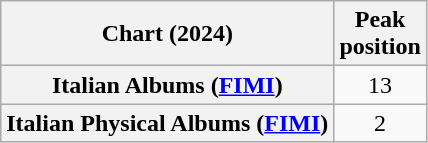<table class="wikitable sortable plainrowheaders" style="text-align:center">
<tr>
<th scope="col">Chart (2024)</th>
<th scope="col">Peak<br>position</th>
</tr>
<tr>
<th scope="row">Italian Albums (<a href='#'>FIMI</a>)</th>
<td>13</td>
</tr>
<tr>
<th scope="row">Italian Physical Albums (<a href='#'>FIMI</a>)</th>
<td>2</td>
</tr>
</table>
